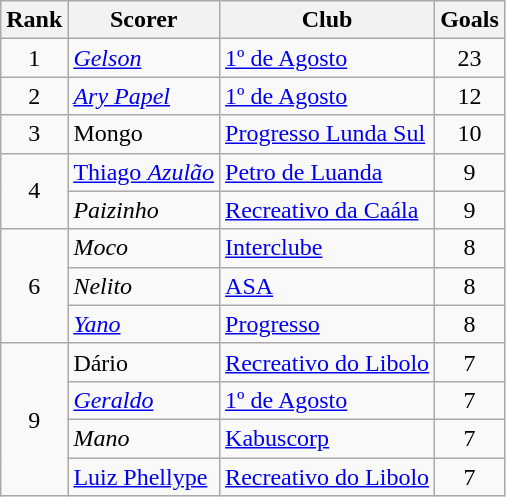<table class="wikitable" style="text-align:center">
<tr>
<th>Rank</th>
<th>Scorer</th>
<th>Club</th>
<th>Goals</th>
</tr>
<tr>
<td>1</td>
<td align="left"> <em><a href='#'>Gelson</a></em></td>
<td align="left"><a href='#'>1º de Agosto</a></td>
<td>23</td>
</tr>
<tr>
<td>2</td>
<td align="left"> <em><a href='#'>Ary Papel</a></em></td>
<td align="left"><a href='#'>1º de Agosto</a></td>
<td>12</td>
</tr>
<tr>
<td>3</td>
<td align="left"> Mongo</td>
<td align="left"><a href='#'>Progresso Lunda Sul</a></td>
<td>10</td>
</tr>
<tr>
<td rowspan=2>4</td>
<td align="left"> <a href='#'>Thiago <em>Azulão</em></a></td>
<td align="left"><a href='#'>Petro de Luanda</a></td>
<td>9</td>
</tr>
<tr>
<td align="left"> <em>Paizinho</em></td>
<td align="left"><a href='#'>Recreativo da Caála</a></td>
<td>9</td>
</tr>
<tr>
<td rowspan=3>6</td>
<td align="left"> <em>Moco</em></td>
<td align="left"><a href='#'>Interclube</a></td>
<td>8</td>
</tr>
<tr>
<td align="left"> <em>Nelito</em></td>
<td align="left"><a href='#'>ASA</a></td>
<td>8</td>
</tr>
<tr>
<td align="left"> <em><a href='#'>Yano</a></em></td>
<td align="left"><a href='#'>Progresso</a></td>
<td>8</td>
</tr>
<tr>
<td rowspan=4>9</td>
<td align="left"> Dário</td>
<td align="left"><a href='#'>Recreativo do Libolo</a></td>
<td>7</td>
</tr>
<tr>
<td align="left"> <em><a href='#'>Geraldo</a></em></td>
<td align="left"><a href='#'>1º de Agosto</a></td>
<td>7</td>
</tr>
<tr>
<td align="left"> <em>Mano</em></td>
<td align="left"><a href='#'>Kabuscorp</a></td>
<td>7</td>
</tr>
<tr>
<td align="left"> <a href='#'>Luiz Phellype</a></td>
<td align="left"><a href='#'>Recreativo do Libolo</a></td>
<td>7</td>
</tr>
</table>
